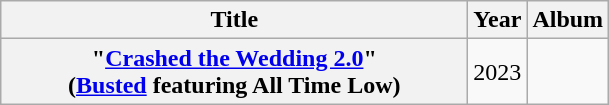<table class="wikitable plainrowheaders" style="text-align:center;">
<tr>
<th scope="col" style="width:19em;">Title</th>
<th scope="col">Year</th>
<th scope="col">Album</th>
</tr>
<tr>
<th scope="row">"<a href='#'>Crashed the Wedding 2.0</a>"<br><span>(<a href='#'>Busted</a> featuring All Time Low)</span></th>
<td>2023</td>
<td></td>
</tr>
</table>
